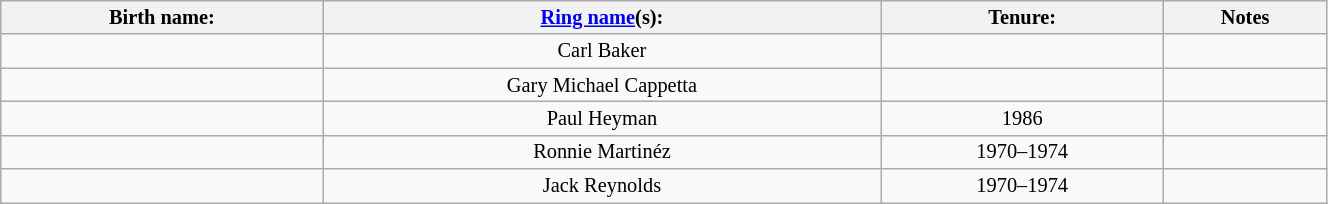<table class="pretty sortable wikitable" style="font-size:85%; text-align:center; width:70%;">
<tr>
<th>Birth name:</th>
<th><a href='#'>Ring name</a>(s):</th>
<th>Tenure:</th>
<th>Notes</th>
</tr>
<tr>
<td></td>
<td>Carl Baker</td>
<td sort></td>
<td></td>
</tr>
<tr>
<td></td>
<td>Gary Michael Cappetta</td>
<td sort></td>
<td></td>
</tr>
<tr>
<td></td>
<td>Paul Heyman</td>
<td sort>1986</td>
<td></td>
</tr>
<tr>
<td></td>
<td>Ronnie Martinéz</td>
<td sort>1970–1974</td>
<td></td>
</tr>
<tr>
<td></td>
<td>Jack Reynolds</td>
<td sort>1970–1974</td>
<td></td>
</tr>
</table>
